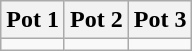<table class="wikitable">
<tr>
<th>Pot 1</th>
<th>Pot 2</th>
<th>Pot 3</th>
</tr>
<tr>
<td></td>
<td></td>
<td></td>
</tr>
</table>
